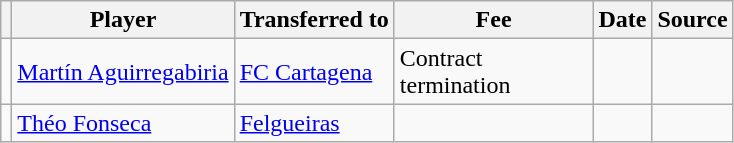<table class="wikitable plainrowheaders sortable">
<tr>
<th></th>
<th scope="col">Player</th>
<th>Transferred to</th>
<th style="width: 125px;">Fee</th>
<th scope="col">Date</th>
<th scope="col">Source</th>
</tr>
<tr>
<td align="center"></td>
<td> <a href='#'>Martín Aguirregabiria</a></td>
<td> <a href='#'>FC Cartagena</a></td>
<td>Contract termination</td>
<td></td>
<td></td>
</tr>
<tr>
<td align="center"></td>
<td> <a href='#'>Théo Fonseca</a></td>
<td> <a href='#'>Felgueiras</a></td>
<td></td>
<td></td>
<td></td>
</tr>
</table>
